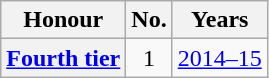<table class="wikitable plainrowheaders">
<tr>
<th scope=col>Honour</th>
<th scope=col>No.</th>
<th scope=col>Years</th>
</tr>
<tr>
<th scope=row><a href='#'>Fourth tier</a></th>
<td align=center>1</td>
<td><a href='#'>2014–15</a></td>
</tr>
</table>
